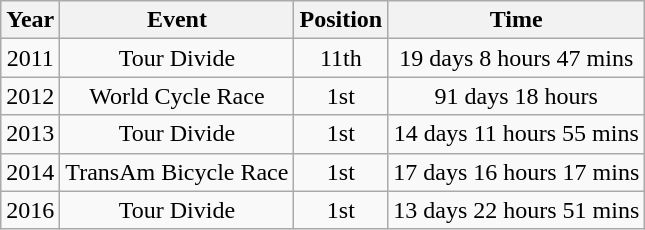<table class="wikitable" style="text-align: center;">
<tr>
<th>Year</th>
<th>Event</th>
<th>Position</th>
<th>Time</th>
</tr>
<tr>
<td>2011</td>
<td>Tour Divide</td>
<td>11th</td>
<td>19 days 8 hours 47 mins</td>
</tr>
<tr>
<td>2012</td>
<td>World Cycle Race</td>
<td>1st</td>
<td>91 days 18 hours</td>
</tr>
<tr>
<td>2013</td>
<td>Tour Divide</td>
<td>1st</td>
<td>14 days 11 hours 55 mins</td>
</tr>
<tr>
<td>2014</td>
<td>TransAm Bicycle Race</td>
<td>1st</td>
<td>17 days 16 hours 17 mins</td>
</tr>
<tr>
<td>2016</td>
<td>Tour Divide</td>
<td>1st</td>
<td>13 days 22 hours 51 mins</td>
</tr>
</table>
